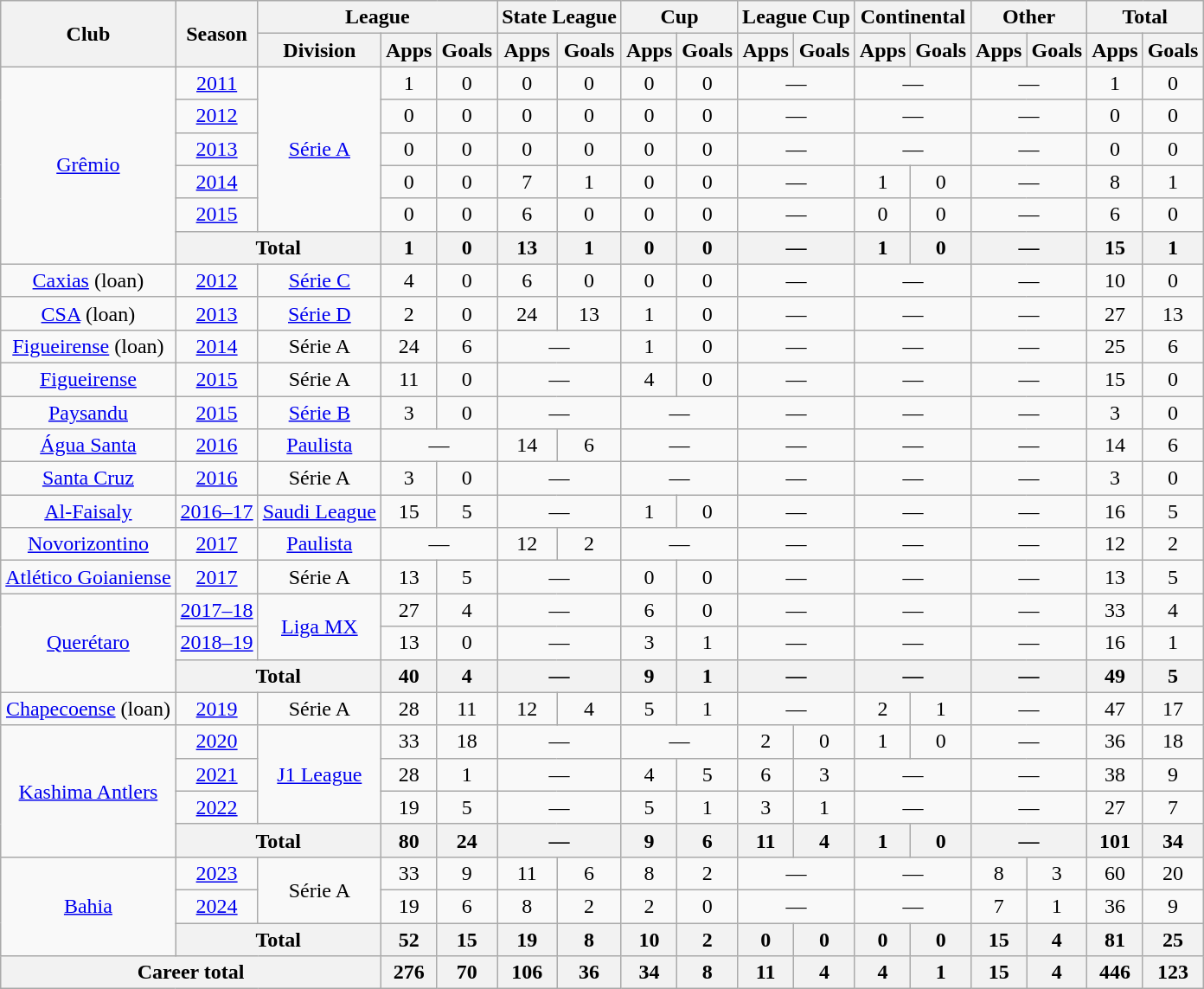<table class="wikitable" style="text-align: center;">
<tr>
<th rowspan="2">Club</th>
<th rowspan="2">Season</th>
<th colspan="3">League</th>
<th colspan="2">State League</th>
<th colspan="2">Cup</th>
<th colspan="2">League Cup</th>
<th colspan="2">Continental</th>
<th colspan="2">Other</th>
<th colspan="2">Total</th>
</tr>
<tr>
<th>Division</th>
<th>Apps</th>
<th>Goals</th>
<th>Apps</th>
<th>Goals</th>
<th>Apps</th>
<th>Goals</th>
<th>Apps</th>
<th>Goals</th>
<th>Apps</th>
<th>Goals</th>
<th>Apps</th>
<th>Goals</th>
<th>Apps</th>
<th>Goals</th>
</tr>
<tr>
<td rowspan="6" valign="center"><a href='#'>Grêmio</a></td>
<td><a href='#'>2011</a></td>
<td rowspan="5"><a href='#'>Série A</a></td>
<td>1</td>
<td>0</td>
<td>0</td>
<td>0</td>
<td>0</td>
<td>0</td>
<td colspan="2">—</td>
<td colspan="2">—</td>
<td colspan="2">—</td>
<td>1</td>
<td>0</td>
</tr>
<tr>
<td><a href='#'>2012</a></td>
<td>0</td>
<td>0</td>
<td>0</td>
<td>0</td>
<td>0</td>
<td>0</td>
<td colspan="2">—</td>
<td colspan="2">—</td>
<td colspan="2">—</td>
<td>0</td>
<td>0</td>
</tr>
<tr>
<td><a href='#'>2013</a></td>
<td>0</td>
<td>0</td>
<td>0</td>
<td>0</td>
<td>0</td>
<td>0</td>
<td colspan="2">—</td>
<td colspan="2">—</td>
<td colspan="2">—</td>
<td>0</td>
<td>0</td>
</tr>
<tr>
<td><a href='#'>2014</a></td>
<td>0</td>
<td>0</td>
<td>7</td>
<td>1</td>
<td>0</td>
<td>0</td>
<td colspan="2">—</td>
<td>1</td>
<td>0</td>
<td colspan="2">—</td>
<td>8</td>
<td>1</td>
</tr>
<tr>
<td><a href='#'>2015</a></td>
<td>0</td>
<td>0</td>
<td>6</td>
<td>0</td>
<td>0</td>
<td>0</td>
<td colspan="2">—</td>
<td>0</td>
<td>0</td>
<td colspan="2">—</td>
<td>6</td>
<td>0</td>
</tr>
<tr>
<th colspan="2">Total</th>
<th>1</th>
<th>0</th>
<th>13</th>
<th>1</th>
<th>0</th>
<th>0</th>
<th colspan="2">—</th>
<th>1</th>
<th>0</th>
<th colspan="2">—</th>
<th>15</th>
<th>1</th>
</tr>
<tr>
<td valign="center"><a href='#'>Caxias</a> (loan)</td>
<td><a href='#'>2012</a></td>
<td><a href='#'>Série C</a></td>
<td>4</td>
<td>0</td>
<td>6</td>
<td>0</td>
<td>0</td>
<td>0</td>
<td colspan="2">—</td>
<td colspan="2">—</td>
<td colspan="2">—</td>
<td>10</td>
<td>0</td>
</tr>
<tr>
<td valign="center"><a href='#'>CSA</a> (loan)</td>
<td><a href='#'>2013</a></td>
<td><a href='#'>Série D</a></td>
<td>2</td>
<td>0</td>
<td>24</td>
<td>13</td>
<td>1</td>
<td>0</td>
<td colspan="2">—</td>
<td colspan="2">—</td>
<td colspan="2">—</td>
<td>27</td>
<td>13</td>
</tr>
<tr>
<td valign="center"><a href='#'>Figueirense</a> (loan)</td>
<td><a href='#'>2014</a></td>
<td valign="center">Série A</td>
<td>24</td>
<td>6</td>
<td colspan="2">—</td>
<td>1</td>
<td>0</td>
<td colspan="2">—</td>
<td colspan="2">—</td>
<td colspan="2">—</td>
<td>25</td>
<td>6</td>
</tr>
<tr>
<td valign="center"><a href='#'>Figueirense</a></td>
<td><a href='#'>2015</a></td>
<td valign="center">Série A</td>
<td>11</td>
<td>0</td>
<td colspan="2">—</td>
<td>4</td>
<td>0</td>
<td colspan="2">—</td>
<td colspan="2">—</td>
<td colspan="2">—</td>
<td>15</td>
<td>0</td>
</tr>
<tr>
<td valign="center"><a href='#'>Paysandu</a></td>
<td><a href='#'>2015</a></td>
<td><a href='#'>Série B</a></td>
<td>3</td>
<td>0</td>
<td colspan="2">—</td>
<td colspan="2">—</td>
<td colspan="2">—</td>
<td colspan="2">—</td>
<td colspan="2">—</td>
<td>3</td>
<td>0</td>
</tr>
<tr>
<td valign="center"><a href='#'>Água Santa</a></td>
<td><a href='#'>2016</a></td>
<td><a href='#'>Paulista</a></td>
<td colspan="2">—</td>
<td>14</td>
<td>6</td>
<td colspan="2">—</td>
<td colspan="2">—</td>
<td colspan="2">—</td>
<td colspan="2">—</td>
<td>14</td>
<td>6</td>
</tr>
<tr>
<td valign="center"><a href='#'>Santa Cruz</a></td>
<td><a href='#'>2016</a></td>
<td>Série A</td>
<td>3</td>
<td>0</td>
<td colspan="2">—</td>
<td colspan="2">—</td>
<td colspan="2">—</td>
<td colspan="2">—</td>
<td colspan="2">—</td>
<td>3</td>
<td>0</td>
</tr>
<tr>
<td valign="center"><a href='#'>Al-Faisaly</a></td>
<td><a href='#'>2016–17</a></td>
<td><a href='#'>Saudi League</a></td>
<td>15</td>
<td>5</td>
<td colspan="2">—</td>
<td>1</td>
<td>0</td>
<td colspan="2">—</td>
<td colspan="2">—</td>
<td colspan="2">—</td>
<td>16</td>
<td>5</td>
</tr>
<tr>
<td valign="center"><a href='#'>Novorizontino</a></td>
<td><a href='#'>2017</a></td>
<td><a href='#'>Paulista</a></td>
<td colspan="2">—</td>
<td>12</td>
<td>2</td>
<td colspan="2">—</td>
<td colspan="2">—</td>
<td colspan="2">—</td>
<td colspan="2">—</td>
<td>12</td>
<td>2</td>
</tr>
<tr>
<td valign="center"><a href='#'>Atlético Goianiense</a></td>
<td><a href='#'>2017</a></td>
<td>Série A</td>
<td>13</td>
<td>5</td>
<td colspan="2">—</td>
<td>0</td>
<td>0</td>
<td colspan="2">—</td>
<td colspan="2">—</td>
<td colspan="2">—</td>
<td>13</td>
<td>5</td>
</tr>
<tr>
<td rowspan="3" valign="center"><a href='#'>Querétaro</a></td>
<td><a href='#'>2017–18</a></td>
<td rowspan="2"><a href='#'>Liga MX</a></td>
<td>27</td>
<td>4</td>
<td colspan="2">—</td>
<td>6</td>
<td>0</td>
<td colspan="2">—</td>
<td colspan="2">—</td>
<td colspan="2">—</td>
<td>33</td>
<td>4</td>
</tr>
<tr>
<td><a href='#'>2018–19</a></td>
<td>13</td>
<td>0</td>
<td colspan="2">—</td>
<td>3</td>
<td>1</td>
<td colspan="2">—</td>
<td colspan="2">—</td>
<td colspan="2">—</td>
<td>16</td>
<td>1</td>
</tr>
<tr>
<th colspan="2">Total</th>
<th>40</th>
<th>4</th>
<th colspan="2">—</th>
<th>9</th>
<th>1</th>
<th colspan="2">—</th>
<th colspan="2">—</th>
<th colspan="2">—</th>
<th>49</th>
<th>5</th>
</tr>
<tr>
<td valign="center"><a href='#'>Chapecoense</a> (loan)</td>
<td><a href='#'>2019</a></td>
<td>Série A</td>
<td>28</td>
<td>11</td>
<td>12</td>
<td>4</td>
<td>5</td>
<td>1</td>
<td colspan="2">—</td>
<td>2</td>
<td>1</td>
<td colspan="2">—</td>
<td>47</td>
<td>17</td>
</tr>
<tr>
<td rowspan="4"><a href='#'>Kashima Antlers</a></td>
<td><a href='#'>2020</a></td>
<td rowspan="3"><a href='#'>J1 League</a></td>
<td>33</td>
<td>18</td>
<td colspan="2">—</td>
<td colspan="2">—</td>
<td>2</td>
<td>0</td>
<td>1</td>
<td>0</td>
<td colspan="2">—</td>
<td>36</td>
<td>18</td>
</tr>
<tr>
<td><a href='#'>2021</a></td>
<td>28</td>
<td>1</td>
<td colspan="2">—</td>
<td>4</td>
<td>5</td>
<td>6</td>
<td>3</td>
<td colspan="2">—</td>
<td colspan="2">—</td>
<td>38</td>
<td>9</td>
</tr>
<tr>
<td><a href='#'>2022</a></td>
<td>19</td>
<td>5</td>
<td colspan="2">—</td>
<td>5</td>
<td>1</td>
<td>3</td>
<td>1</td>
<td colspan="2">—</td>
<td colspan="2">—</td>
<td>27</td>
<td>7</td>
</tr>
<tr>
<th colspan="2">Total</th>
<th>80</th>
<th>24</th>
<th colspan="2">—</th>
<th>9</th>
<th>6</th>
<th>11</th>
<th>4</th>
<th>1</th>
<th>0</th>
<th colspan="2">—</th>
<th>101</th>
<th>34</th>
</tr>
<tr>
<td rowspan="3"><a href='#'>Bahia</a></td>
<td><a href='#'>2023</a></td>
<td rowspan="2">Série A</td>
<td>33</td>
<td>9</td>
<td>11</td>
<td>6</td>
<td>8</td>
<td>2</td>
<td colspan="2">—</td>
<td colspan="2">—</td>
<td>8</td>
<td>3</td>
<td>60</td>
<td>20</td>
</tr>
<tr>
<td><a href='#'>2024</a></td>
<td>19</td>
<td>6</td>
<td>8</td>
<td>2</td>
<td>2</td>
<td>0</td>
<td colspan="2">—</td>
<td colspan="2">—</td>
<td>7</td>
<td>1</td>
<td>36</td>
<td>9</td>
</tr>
<tr>
<th colspan="2">Total</th>
<th>52</th>
<th>15</th>
<th>19</th>
<th>8</th>
<th>10</th>
<th>2</th>
<th>0</th>
<th>0</th>
<th>0</th>
<th>0</th>
<th>15</th>
<th>4</th>
<th>81</th>
<th>25</th>
</tr>
<tr>
<th colspan="3">Career total</th>
<th>276</th>
<th>70</th>
<th>106</th>
<th>36</th>
<th>34</th>
<th>8</th>
<th>11</th>
<th>4</th>
<th>4</th>
<th>1</th>
<th>15</th>
<th>4</th>
<th>446</th>
<th>123</th>
</tr>
</table>
